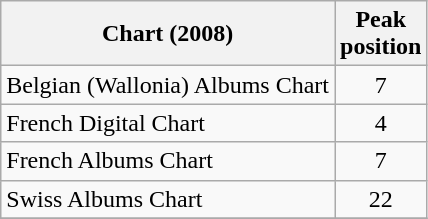<table class="wikitable sortable">
<tr>
<th align="left">Chart (2008)</th>
<th align="center">Peak<br>position</th>
</tr>
<tr>
<td align="left">Belgian (Wallonia) Albums Chart</td>
<td align="center">7</td>
</tr>
<tr>
<td align="left">French Digital Chart</td>
<td align="center">4</td>
</tr>
<tr>
<td align="left">French Albums Chart</td>
<td align="center">7</td>
</tr>
<tr>
<td align="left">Swiss Albums Chart</td>
<td align="center">22</td>
</tr>
<tr>
</tr>
</table>
